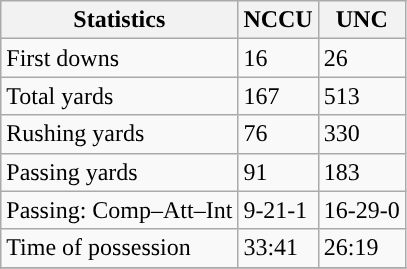<table class="wikitable" style="float: left;">
<tr>
<th>Statistics</th>
<th>NCCU</th>
<th>UNC</th>
</tr>
<tr>
<td>First downs</td>
<td>16</td>
<td>26</td>
</tr>
<tr>
<td>Total yards</td>
<td>167</td>
<td>513</td>
</tr>
<tr>
<td>Rushing yards</td>
<td>76</td>
<td>330</td>
</tr>
<tr>
<td>Passing yards</td>
<td>91</td>
<td>183</td>
</tr>
<tr>
<td>Passing: Comp–Att–Int</td>
<td>9-21-1</td>
<td>16-29-0</td>
</tr>
<tr>
<td>Time of possession</td>
<td>33:41</td>
<td>26:19</td>
</tr>
<tr>
</tr>
</table>
